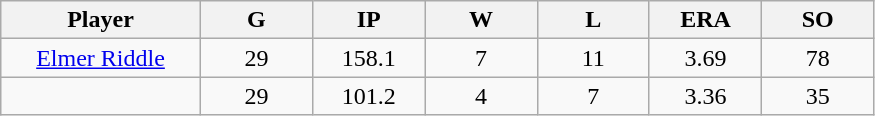<table class="wikitable sortable">
<tr>
<th bgcolor="#DDDDFF" width="16%">Player</th>
<th bgcolor="#DDDDFF" width="9%">G</th>
<th bgcolor="#DDDDFF" width="9%">IP</th>
<th bgcolor="#DDDDFF" width="9%">W</th>
<th bgcolor="#DDDDFF" width="9%">L</th>
<th bgcolor="#DDDDFF" width="9%">ERA</th>
<th bgcolor="#DDDDFF" width="9%">SO</th>
</tr>
<tr align="center">
<td><a href='#'>Elmer Riddle</a></td>
<td>29</td>
<td>158.1</td>
<td>7</td>
<td>11</td>
<td>3.69</td>
<td>78</td>
</tr>
<tr align="center">
<td></td>
<td>29</td>
<td>101.2</td>
<td>4</td>
<td>7</td>
<td>3.36</td>
<td>35</td>
</tr>
</table>
